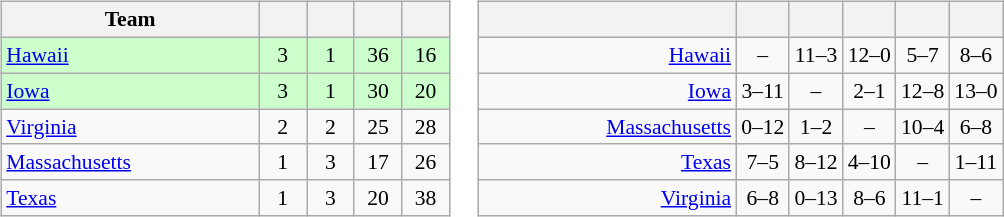<table>
<tr>
<td><br><table class="wikitable" style="text-align: center; font-size: 90%;">
<tr>
<th width=165>Team</th>
<th width=25></th>
<th width=25></th>
<th width=25></th>
<th width=25></th>
</tr>
<tr bgcolor="#ccffcc">
<td align="left"> <a href='#'>Hawaii</a></td>
<td>3</td>
<td>1</td>
<td>36</td>
<td>16</td>
</tr>
<tr bgcolor="#ccffcc">
<td align="left"> <a href='#'>Iowa</a></td>
<td>3</td>
<td>1</td>
<td>30</td>
<td>20</td>
</tr>
<tr>
<td align="left"> <a href='#'>Virginia</a></td>
<td>2</td>
<td>2</td>
<td>25</td>
<td>28</td>
</tr>
<tr>
<td align="left"> <a href='#'>Massachusetts</a></td>
<td>1</td>
<td>3</td>
<td>17</td>
<td>26</td>
</tr>
<tr>
<td align="left"> <a href='#'>Texas</a></td>
<td>1</td>
<td>3</td>
<td>20</td>
<td>38</td>
</tr>
</table>
</td>
<td><br><table class="wikitable" style="text-align:center; font-size:90%;">
<tr>
<th width=165> </th>
<th></th>
<th></th>
<th></th>
<th></th>
<th></th>
</tr>
<tr>
<td style="text-align:right;"><a href='#'>Hawaii</a> </td>
<td>–</td>
<td>11–3</td>
<td>12–0</td>
<td>5–7</td>
<td>8–6</td>
</tr>
<tr>
<td style="text-align:right;"><a href='#'>Iowa</a> </td>
<td>3–11</td>
<td>–</td>
<td>2–1</td>
<td>12–8</td>
<td>13–0</td>
</tr>
<tr>
<td style="text-align:right;"><a href='#'>Massachusetts</a> </td>
<td>0–12</td>
<td>1–2</td>
<td>–</td>
<td>10–4</td>
<td>6–8</td>
</tr>
<tr>
<td style="text-align:right;"><a href='#'>Texas</a> </td>
<td>7–5</td>
<td>8–12</td>
<td>4–10</td>
<td>–</td>
<td>1–11</td>
</tr>
<tr>
<td style="text-align:right;"><a href='#'>Virginia</a> </td>
<td>6–8</td>
<td>0–13</td>
<td>8–6</td>
<td>11–1</td>
<td>–</td>
</tr>
</table>
</td>
</tr>
</table>
